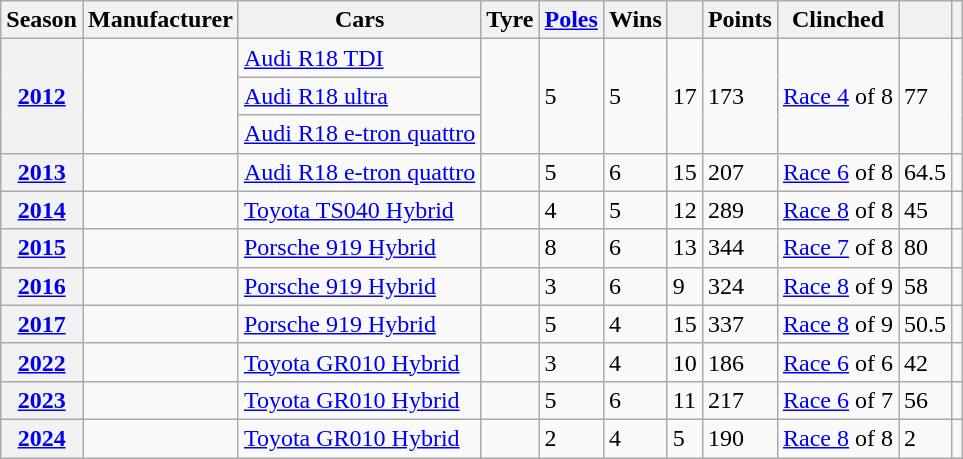<table class="wikitable sortable plainrowheaders";>
<tr>
<th scope=col>Season</th>
<th scope=col>Manufacturer</th>
<th scope=col>Cars</th>
<th scope=col>Tyre</th>
<th scope=col><a href='#'>Poles</a></th>
<th scope=col>Wins</th>
<th scope=col></th>
<th scope=col>Points</th>
<th scope=col>Clinched</th>
<th scope=col></th>
<th scope=col class=unsortable></th>
</tr>
<tr>
<th scope=row style="text-align: center;" rowspan=3><a href='#'>2012</a></th>
<td rowspan=3></td>
<td><a href='#'>Audi R18 TDI</a></td>
<td rowspan=3></td>
<td rowspan=3>5</td>
<td rowspan=3>5</td>
<td rowspan=3>17</td>
<td rowspan=3>173</td>
<td rowspan=3><a href='#'>Race 4</a> of 8</td>
<td rowspan=3>77</td>
<td rowspan=3 style="text-align:center;"></td>
</tr>
<tr>
<td><a href='#'>Audi R18 ultra</a></td>
</tr>
<tr>
<td><a href='#'>Audi R18 e-tron quattro</a></td>
</tr>
<tr>
<th scope=row style="text-align: center;"><a href='#'>2013</a></th>
<td align=left></td>
<td align=left><a href='#'>Audi R18 e-tron quattro</a></td>
<td></td>
<td>5</td>
<td>6</td>
<td>15</td>
<td>207</td>
<td><a href='#'>Race 6</a> of 8</td>
<td>64.5</td>
<td style="text-align:center;"></td>
</tr>
<tr>
<th scope=row style="text-align: center;"><a href='#'>2014</a></th>
<td align=left></td>
<td align=left><a href='#'>Toyota TS040 Hybrid</a></td>
<td></td>
<td>4</td>
<td>5</td>
<td>12</td>
<td>289</td>
<td><a href='#'>Race 8</a> of 8</td>
<td>45</td>
<td style="text-align:center;"></td>
</tr>
<tr>
<th scope=row style="text-align: center;"><a href='#'>2015</a></th>
<td align=left></td>
<td align=left><a href='#'>Porsche 919 Hybrid</a></td>
<td></td>
<td>8</td>
<td>6</td>
<td>13</td>
<td>344</td>
<td><a href='#'>Race 7</a> of 8</td>
<td>80</td>
<td style="text-align:center;"></td>
</tr>
<tr>
<th scope=row style="text-align: center;"><a href='#'>2016</a></th>
<td align=left></td>
<td align=left><a href='#'>Porsche 919 Hybrid</a></td>
<td></td>
<td>3</td>
<td>6</td>
<td>9</td>
<td>324</td>
<td><a href='#'>Race 8</a> of 9</td>
<td>58</td>
<td style="text-align:center;"></td>
</tr>
<tr>
<th scope=row style="text-align: center;"><a href='#'>2017</a></th>
<td align=left></td>
<td align=left><a href='#'>Porsche 919 Hybrid</a></td>
<td></td>
<td>5</td>
<td>4</td>
<td>15</td>
<td>337</td>
<td><a href='#'>Race 8</a> of 9</td>
<td>50.5</td>
<td style="text-align:center;"></td>
</tr>
<tr>
<th scope=row style="text-align: center;"><a href='#'>2022</a></th>
<td align=left></td>
<td align=left><a href='#'>Toyota GR010 Hybrid</a></td>
<td></td>
<td>3</td>
<td>4</td>
<td>10</td>
<td>186</td>
<td><a href='#'>Race 6</a> of 6</td>
<td>42</td>
<td style="text-align:center;"></td>
</tr>
<tr>
<th scope=row style="text-align: center;"><a href='#'>2023</a></th>
<td align=left></td>
<td align=left><a href='#'>Toyota GR010 Hybrid</a></td>
<td></td>
<td>5</td>
<td>6</td>
<td>11</td>
<td>217</td>
<td><a href='#'>Race 6</a> of 7</td>
<td>56</td>
<td style="text-align:center;"></td>
</tr>
<tr>
<th scope=row style="text-align: center;"><a href='#'>2024</a></th>
<td align=left></td>
<td align=left><a href='#'>Toyota GR010 Hybrid</a></td>
<td></td>
<td>2</td>
<td>4</td>
<td>5</td>
<td>190</td>
<td><a href='#'>Race 8</a> of 8</td>
<td>2</td>
<td style="text-align:center;"></td>
</tr>
</table>
